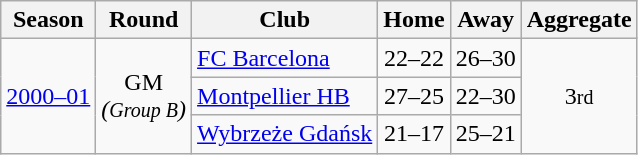<table class="wikitable" style="text-align: left;">
<tr>
<th>Season</th>
<th>Round</th>
<th>Club</th>
<th>Home</th>
<th>Away</th>
<th>Aggregate</th>
</tr>
<tr>
<td rowspan=3><a href='#'>2000–01</a></td>
<td align=center rowspan=3>GM<br><em>(<small>Group B</small>)</em></td>
<td> <a href='#'>FC Barcelona</a></td>
<td align=center>22–22</td>
<td align=center>26–30</td>
<td align=center rowspan=3>3<small>rd</small></td>
</tr>
<tr>
<td> <a href='#'>Montpellier HB</a></td>
<td align=center>27–25</td>
<td align=center>22–30</td>
</tr>
<tr>
<td> <a href='#'>Wybrzeże Gdańsk</a></td>
<td align=center>21–17</td>
<td align=center>25–21</td>
</tr>
</table>
